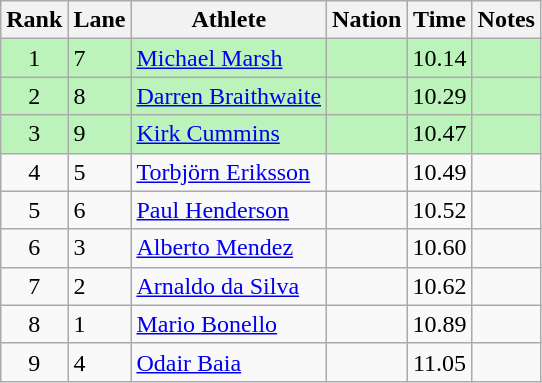<table class="wikitable sortable">
<tr>
<th>Rank</th>
<th>Lane</th>
<th>Athlete</th>
<th>Nation</th>
<th>Time</th>
<th>Notes</th>
</tr>
<tr style="background:#bbf3bb;">
<td align="center">1</td>
<td>7</td>
<td><a href='#'>Michael Marsh</a></td>
<td></td>
<td align="center">10.14</td>
<td align=center></td>
</tr>
<tr style="background:#bbf3bb;">
<td align="center">2</td>
<td>8</td>
<td><a href='#'>Darren Braithwaite</a></td>
<td></td>
<td align="center">10.29</td>
<td align=center></td>
</tr>
<tr style="background:#bbf3bb;">
<td align="center">3</td>
<td>9</td>
<td><a href='#'>Kirk Cummins</a></td>
<td></td>
<td align="center">10.47</td>
<td align=center></td>
</tr>
<tr>
<td align="center">4</td>
<td>5</td>
<td><a href='#'>Torbjörn Eriksson</a></td>
<td></td>
<td align="center">10.49</td>
<td></td>
</tr>
<tr>
<td align="center">5</td>
<td>6</td>
<td><a href='#'>Paul Henderson</a></td>
<td></td>
<td align="center">10.52</td>
<td></td>
</tr>
<tr>
<td align="center">6</td>
<td>3</td>
<td><a href='#'>Alberto Mendez</a></td>
<td></td>
<td align="center">10.60</td>
<td></td>
</tr>
<tr>
<td align="center">7</td>
<td>2</td>
<td><a href='#'>Arnaldo da Silva</a></td>
<td></td>
<td align="center">10.62</td>
<td></td>
</tr>
<tr>
<td align="center">8</td>
<td>1</td>
<td><a href='#'>Mario Bonello</a></td>
<td></td>
<td align="center">10.89</td>
<td></td>
</tr>
<tr>
<td align="center">9</td>
<td>4</td>
<td><a href='#'>Odair Baia</a></td>
<td></td>
<td align="center">11.05</td>
<td></td>
</tr>
</table>
